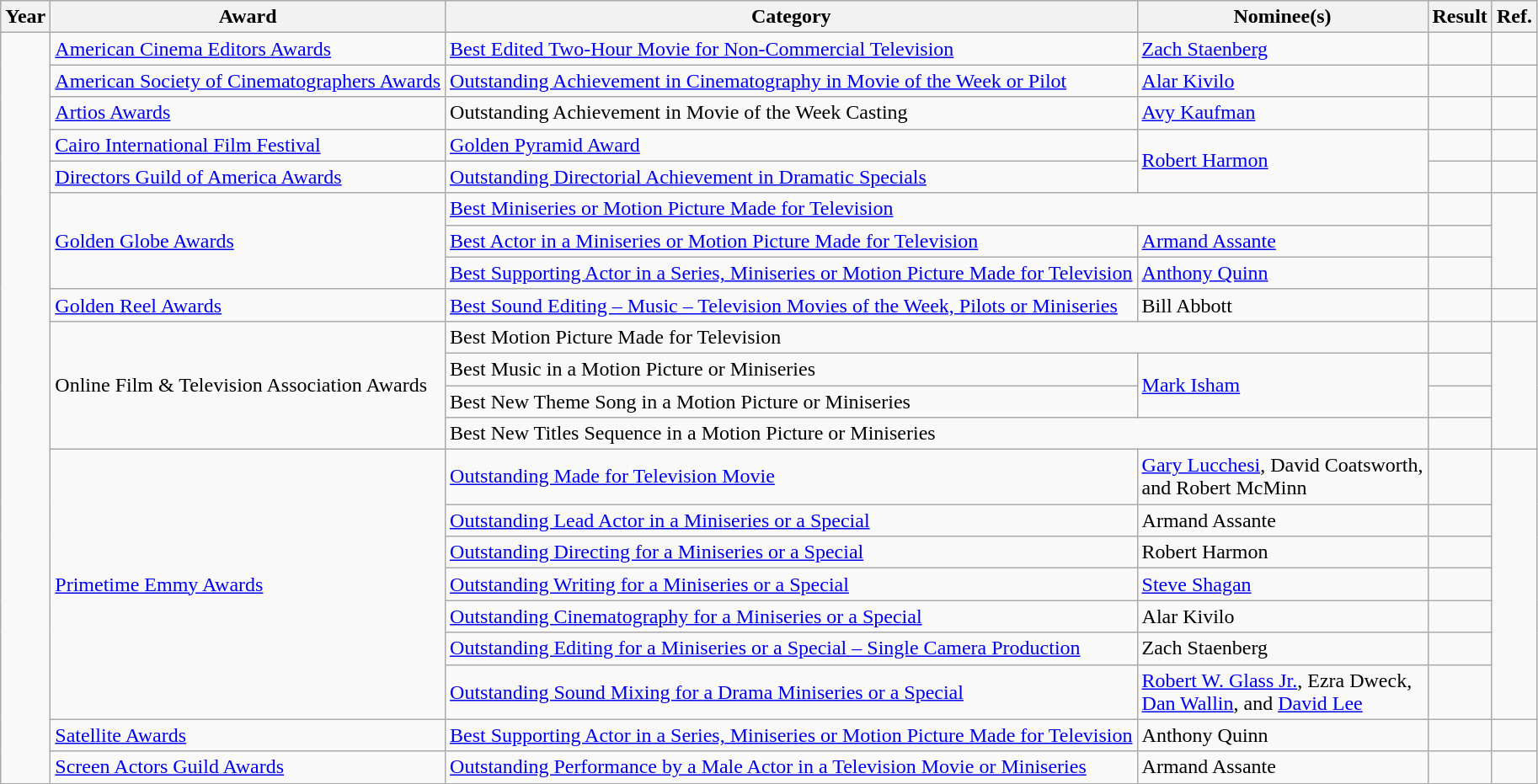<table class="wikitable sortable">
<tr>
<th>Year</th>
<th>Award</th>
<th>Category</th>
<th>Nominee(s)</th>
<th>Result</th>
<th>Ref.</th>
</tr>
<tr>
<td rowspan="22"></td>
<td><a href='#'>American Cinema Editors Awards</a></td>
<td><a href='#'>Best Edited Two-Hour Movie for Non-Commercial Television</a></td>
<td><a href='#'>Zach Staenberg</a></td>
<td></td>
<td align="center"></td>
</tr>
<tr>
<td><a href='#'>American Society of Cinematographers Awards</a></td>
<td><a href='#'>Outstanding Achievement in Cinematography in Movie of the Week or Pilot</a></td>
<td><a href='#'>Alar Kivilo</a></td>
<td></td>
<td align="center"></td>
</tr>
<tr>
<td><a href='#'>Artios Awards</a></td>
<td>Outstanding Achievement in Movie of the Week Casting</td>
<td><a href='#'>Avy Kaufman</a></td>
<td></td>
<td align="center"></td>
</tr>
<tr>
<td><a href='#'>Cairo International Film Festival</a></td>
<td><a href='#'>Golden Pyramid Award</a></td>
<td rowspan="2"><a href='#'>Robert Harmon</a></td>
<td></td>
<td align="center"></td>
</tr>
<tr>
<td><a href='#'>Directors Guild of America Awards</a></td>
<td><a href='#'>Outstanding Directorial Achievement in Dramatic Specials</a></td>
<td></td>
<td align="center"></td>
</tr>
<tr>
<td rowspan="3"><a href='#'>Golden Globe Awards</a></td>
<td colspan="2"><a href='#'>Best Miniseries or Motion Picture Made for Television</a></td>
<td></td>
<td align="center" rowspan="3"></td>
</tr>
<tr>
<td><a href='#'>Best Actor in a Miniseries or Motion Picture Made for Television</a></td>
<td><a href='#'>Armand Assante</a></td>
<td></td>
</tr>
<tr>
<td><a href='#'>Best Supporting Actor in a Series, Miniseries or Motion Picture Made for Television</a></td>
<td><a href='#'>Anthony Quinn</a></td>
<td></td>
</tr>
<tr>
<td><a href='#'>Golden Reel Awards</a></td>
<td><a href='#'>Best Sound Editing – Music – Television Movies of the Week, Pilots or Miniseries</a></td>
<td>Bill Abbott</td>
<td></td>
<td align="center"></td>
</tr>
<tr>
<td rowspan="4">Online Film & Television Association Awards</td>
<td colspan="2">Best Motion Picture Made for Television</td>
<td></td>
<td align="center" rowspan="4"></td>
</tr>
<tr>
<td>Best Music in a Motion Picture or Miniseries</td>
<td rowspan="2"><a href='#'>Mark Isham</a></td>
<td></td>
</tr>
<tr>
<td>Best New Theme Song in a Motion Picture or Miniseries</td>
<td></td>
</tr>
<tr>
<td colspan="2">Best New Titles Sequence in a Motion Picture or Miniseries</td>
<td></td>
</tr>
<tr>
<td rowspan="7"><a href='#'>Primetime Emmy Awards</a></td>
<td><a href='#'>Outstanding Made for Television Movie</a></td>
<td><a href='#'>Gary Lucchesi</a>, David Coatsworth, <br> and Robert McMinn</td>
<td></td>
<td align="center" rowspan="7"></td>
</tr>
<tr>
<td><a href='#'>Outstanding Lead Actor in a Miniseries or a Special</a></td>
<td>Armand Assante</td>
<td></td>
</tr>
<tr>
<td><a href='#'>Outstanding Directing for a Miniseries or a Special</a></td>
<td>Robert Harmon</td>
<td></td>
</tr>
<tr>
<td><a href='#'>Outstanding Writing for a Miniseries or a Special</a></td>
<td><a href='#'>Steve Shagan</a></td>
<td></td>
</tr>
<tr>
<td><a href='#'>Outstanding Cinematography for a Miniseries or a Special</a></td>
<td>Alar Kivilo</td>
<td></td>
</tr>
<tr>
<td><a href='#'>Outstanding Editing for a Miniseries or a Special – Single Camera Production</a></td>
<td>Zach Staenberg</td>
<td></td>
</tr>
<tr>
<td><a href='#'>Outstanding Sound Mixing for a Drama Miniseries or a Special</a></td>
<td><a href='#'>Robert W. Glass Jr.</a>, Ezra Dweck, <br> <a href='#'>Dan Wallin</a>, and <a href='#'>David Lee</a></td>
<td></td>
</tr>
<tr>
<td><a href='#'>Satellite Awards</a></td>
<td><a href='#'>Best Supporting Actor in a Series, Miniseries or Motion Picture Made for Television</a></td>
<td>Anthony Quinn</td>
<td></td>
<td align="center"></td>
</tr>
<tr>
<td><a href='#'>Screen Actors Guild Awards</a></td>
<td><a href='#'>Outstanding Performance by a Male Actor in a Television Movie or Miniseries</a></td>
<td>Armand Assante</td>
<td></td>
<td align="center"></td>
</tr>
</table>
